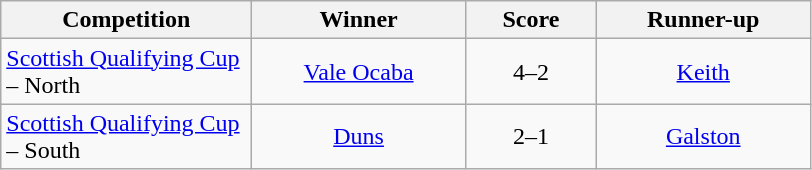<table class="wikitable" style="text-align: center;">
<tr>
<th width=160>Competition</th>
<th width=135>Winner</th>
<th width=80>Score</th>
<th width=135>Runner-up</th>
</tr>
<tr>
<td align=left><a href='#'>Scottish Qualifying Cup</a> – North</td>
<td><a href='#'>Vale Ocaba</a></td>
<td>4–2</td>
<td><a href='#'>Keith</a></td>
</tr>
<tr>
<td align=left><a href='#'>Scottish Qualifying Cup</a> – South</td>
<td><a href='#'>Duns</a></td>
<td>2–1</td>
<td><a href='#'>Galston</a></td>
</tr>
</table>
